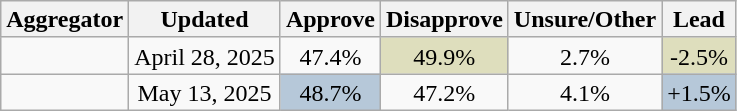<table class="wikitable sortable" style="text-align:center;line-height:17px">
<tr>
<th>Aggregator</th>
<th>Updated</th>
<th>Approve</th>
<th>Disapprove</th>
<th>Unsure/Other</th>
<th>Lead</th>
</tr>
<tr>
<td></td>
<td>April 28, 2025</td>
<td>47.4%</td>
<td style="background:#DEDEBD;">49.9%</td>
<td>2.7%</td>
<td style="background:#DEDEBD;">-2.5%</td>
</tr>
<tr>
<td></td>
<td>May 13, 2025</td>
<td style="background:#B6C8D9;">48.7%</td>
<td>47.2%</td>
<td>4.1%</td>
<td style="background:#B6C8D9;">+1.5%</td>
</tr>
</table>
